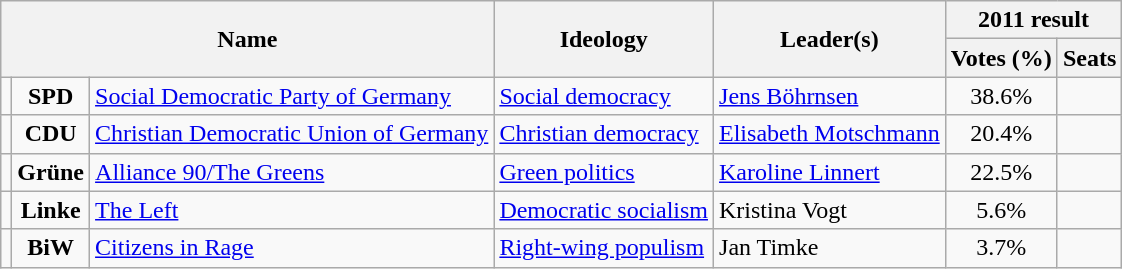<table class="wikitable">
<tr>
<th rowspan=2 colspan=3>Name</th>
<th rowspan=2>Ideology</th>
<th rowspan=2>Leader(s)</th>
<th colspan=2>2011 result</th>
</tr>
<tr>
<th>Votes (%)</th>
<th>Seats</th>
</tr>
<tr>
<td bgcolor=></td>
<td align=center><strong>SPD</strong></td>
<td><a href='#'>Social Democratic Party of Germany</a><br></td>
<td><a href='#'>Social democracy</a></td>
<td><a href='#'>Jens Böhrnsen</a></td>
<td align=center>38.6%</td>
<td></td>
</tr>
<tr>
<td bgcolor=></td>
<td align=center><strong>CDU</strong></td>
<td><a href='#'>Christian Democratic Union of Germany</a><br></td>
<td><a href='#'>Christian democracy</a></td>
<td><a href='#'>Elisabeth Motschmann</a></td>
<td align=center>20.4%</td>
<td></td>
</tr>
<tr>
<td bgcolor=></td>
<td align=center><strong>Grüne</strong></td>
<td><a href='#'>Alliance 90/The Greens</a><br></td>
<td><a href='#'>Green politics</a></td>
<td><a href='#'>Karoline Linnert</a></td>
<td align=center>22.5%</td>
<td></td>
</tr>
<tr>
<td bgcolor=></td>
<td align=center><strong>Linke</strong></td>
<td><a href='#'>The Left</a><br></td>
<td><a href='#'>Democratic socialism</a></td>
<td>Kristina Vogt</td>
<td align=center>5.6%</td>
<td></td>
</tr>
<tr>
<td bgcolor=></td>
<td align=center><strong>BiW</strong></td>
<td><a href='#'>Citizens in Rage</a><br></td>
<td><a href='#'>Right-wing populism</a></td>
<td>Jan Timke</td>
<td align=center>3.7%</td>
<td></td>
</tr>
</table>
